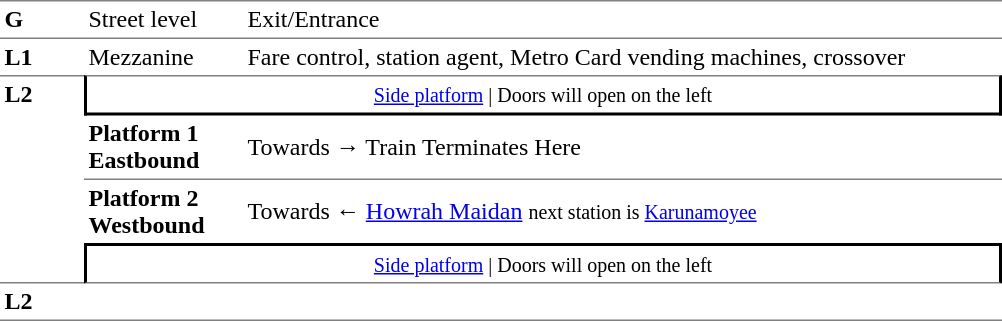<table border="0" cellspacing="0" cellpadding="3">
<tr>
<td width="50" valign="top" style="border-bottom:solid 1px gray;border-top:solid 1px gray;"><strong>G</strong></td>
<td width="100" valign="top" style="border-top:solid 1px gray;border-bottom:solid 1px gray;">Street level</td>
<td width="500" valign="top" style="border-top:solid 1px gray;border-bottom:solid 1px gray;">Exit/Entrance</td>
</tr>
<tr>
<td valign="top"><strong>L1</strong></td>
<td valign="top">Mezzanine</td>
<td valign="top">Fare control, station agent, Metro Card vending machines, crossover<br></td>
</tr>
<tr>
<td rowspan="4" width="50" valign="top" style="border-top:solid 1px gray;border-bottom:solid 1px gray;"><strong>L2</strong></td>
<td colspan="2" style="border-top:solid 1px gray;border-right:solid 2px black;border-left:solid 2px black;border-bottom:solid 2px black;text-align:center;"><small><a href='#'>Side platform</a> | Doors will open on the left </small></td>
</tr>
<tr>
<td style="border-bottom:solid 1px gray;" width=100><span><strong>Platform 1</strong><br><strong>Eastbound</strong></span></td>
<td style="border-bottom:solid 1px gray;" width=500>Towards → Train Terminates Here</td>
</tr>
<tr>
<td><span><strong>Platform 2</strong><br><strong>Westbound</strong></span></td>
<td>Towards ← <a href='#'>Howrah Maidan</a> <small>next station is <a href='#'>Karunamoyee</a></small></td>
</tr>
<tr>
<td colspan="2" style="border-top:solid 2px black;border-right:solid 2px black;border-left:solid 2px black;border-bottom:solid 1px gray;text-align:center;"><small><a href='#'>Side platform</a> | Doors will open on the left </small></td>
</tr>
<tr>
<td rowspan="2" width="50" valign="top" style="border-bottom:solid 1px gray;"><strong>L2</strong></td>
<td width="100" style="border-bottom:solid 1px gray;"></td>
<td width="500" style="border-bottom:solid 1px gray;"></td>
</tr>
<tr>
</tr>
</table>
